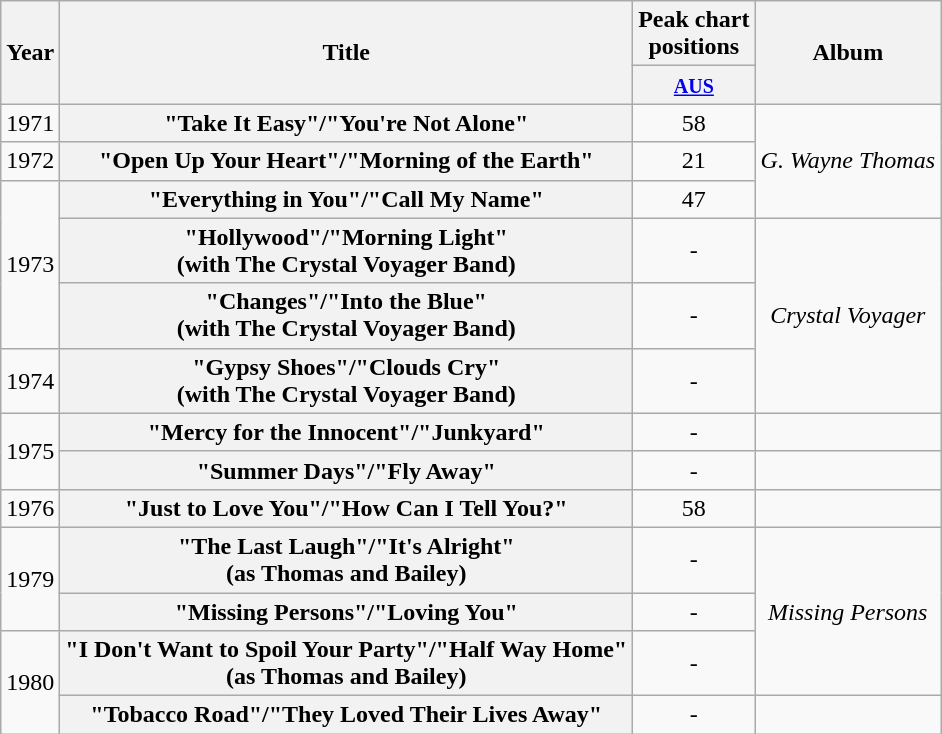<table class="wikitable plainrowheaders" style="text-align:center;" border="1">
<tr>
<th scope="col" rowspan="2">Year</th>
<th scope="col" rowspan="2">Title</th>
<th scope="col" colspan="1">Peak chart<br>positions</th>
<th scope="col" rowspan="2">Album</th>
</tr>
<tr>
<th scope="col" style="text-align:center;"><small><a href='#'>AUS</a></small><br></th>
</tr>
<tr>
<td>1971</td>
<th scope="row">"Take It Easy"/"You're Not Alone"</th>
<td style="text-align:center;">58</td>
<td rowspan="3"><em>G. Wayne Thomas</em></td>
</tr>
<tr>
<td>1972</td>
<th scope="row">"Open Up Your Heart"/"Morning of the Earth"</th>
<td style="text-align:center;">21</td>
</tr>
<tr>
<td rowspan="3">1973</td>
<th scope="row">"Everything in You"/"Call My Name"</th>
<td style="text-align:center;">47</td>
</tr>
<tr>
<th scope="row">"Hollywood"/"Morning Light" <br> (with The Crystal Voyager Band)</th>
<td style="text-align:center;">-</td>
<td rowspan="3"><em>Crystal Voyager</em></td>
</tr>
<tr>
<th scope="row">"Changes"/"Into the Blue" <br> (with The Crystal Voyager Band)</th>
<td style="text-align:center;">-</td>
</tr>
<tr>
<td>1974</td>
<th scope="row">"Gypsy Shoes"/"Clouds Cry" <br> (with The Crystal Voyager Band)</th>
<td style="text-align:center;">-</td>
</tr>
<tr>
<td rowspan="2">1975</td>
<th scope="row">"Mercy for the Innocent"/"Junkyard"</th>
<td style="text-align:center;">-</td>
<td></td>
</tr>
<tr>
<th scope="row">"Summer Days"/"Fly Away"</th>
<td style="text-align:center;">-</td>
<td></td>
</tr>
<tr>
<td>1976</td>
<th scope="row">"Just to Love You"/"How Can I Tell You?"</th>
<td style="text-align:center;">58</td>
<td></td>
</tr>
<tr>
<td rowspan="2">1979</td>
<th scope="row">"The Last Laugh"/"It's Alright"  <br> (as Thomas and Bailey)</th>
<td style="text-align:center;">-</td>
<td rowspan="3"><em>Missing Persons</em></td>
</tr>
<tr>
<th scope="row">"Missing Persons"/"Loving You"</th>
<td style="text-align:center;">-</td>
</tr>
<tr>
<td rowspan="2">1980</td>
<th scope="row">"I Don't Want to Spoil Your Party"/"Half Way Home"  <br> (as Thomas and Bailey)</th>
<td style="text-align:center;">-</td>
</tr>
<tr>
<th scope="row">"Tobacco Road"/"They Loved Their Lives Away"</th>
<td style="text-align:center;">-</td>
<td></td>
</tr>
</table>
